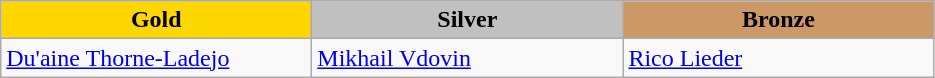<table class="wikitable" style="text-align:left">
<tr align="center">
<td width=200 bgcolor=gold><strong>Gold</strong></td>
<td width=200 bgcolor=silver><strong>Silver</strong></td>
<td width=200 bgcolor=CC9966><strong>Bronze</strong></td>
</tr>
<tr>
<td><a href='#'>Du'aine Thorne-Ladejo</a><br><em></em></td>
<td><a href='#'>Mikhail Vdovin</a><br><em></em></td>
<td><a href='#'>Rico Lieder</a><br><em></em></td>
</tr>
</table>
